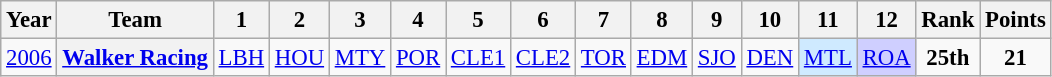<table class="wikitable" style="text-align:center; font-size:95%">
<tr>
<th>Year</th>
<th>Team</th>
<th>1</th>
<th>2</th>
<th>3</th>
<th>4</th>
<th>5</th>
<th>6</th>
<th>7</th>
<th>8</th>
<th>9</th>
<th>10</th>
<th>11</th>
<th>12</th>
<th>Rank</th>
<th>Points</th>
</tr>
<tr>
<td><a href='#'>2006</a></td>
<th><a href='#'>Walker Racing</a></th>
<td><a href='#'>LBH</a><br></td>
<td><a href='#'>HOU</a><br></td>
<td><a href='#'>MTY</a><br></td>
<td><a href='#'>POR</a><br></td>
<td><a href='#'>CLE1</a><br></td>
<td><a href='#'>CLE2</a><br></td>
<td><a href='#'>TOR</a><br></td>
<td><a href='#'>EDM</a><br></td>
<td><a href='#'>SJO</a><br></td>
<td><a href='#'>DEN</a><br></td>
<td style="background:#CFEAFF;"><a href='#'>MTL</a><br></td>
<td style="background:#CFCFFF;"><a href='#'>ROA</a><br></td>
<td><strong>25th</strong></td>
<td><strong>21</strong></td>
</tr>
</table>
